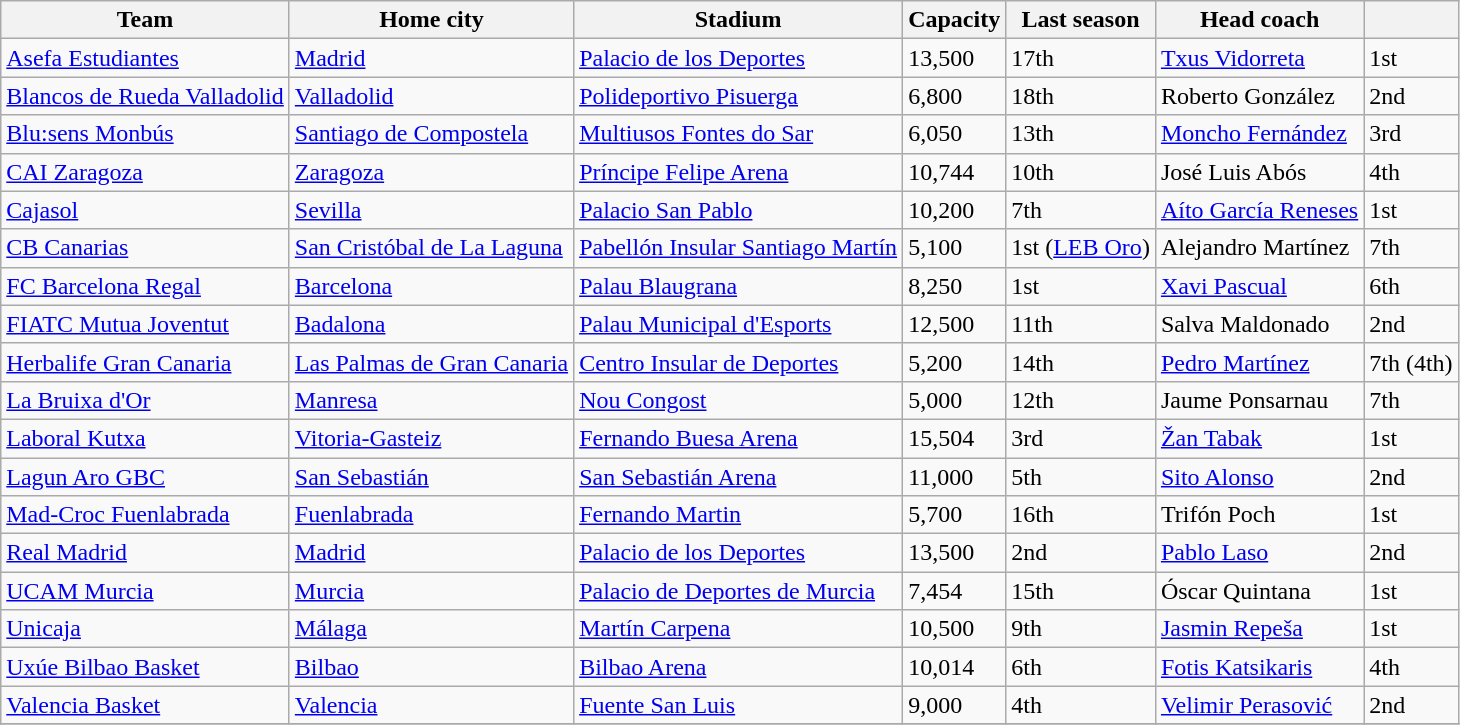<table class="wikitable sortable">
<tr>
<th>Team</th>
<th>Home city</th>
<th>Stadium</th>
<th>Capacity</th>
<th>Last season</th>
<th>Head coach</th>
<th></th>
</tr>
<tr>
<td><a href='#'>Asefa Estudiantes</a></td>
<td><a href='#'>Madrid</a></td>
<td><a href='#'>Palacio de los Deportes</a></td>
<td>13,500</td>
<td>17th</td>
<td> <a href='#'>Txus Vidorreta</a></td>
<td>1st</td>
</tr>
<tr>
<td><a href='#'>Blancos de Rueda Valladolid</a></td>
<td><a href='#'>Valladolid</a></td>
<td><a href='#'>Polideportivo Pisuerga</a></td>
<td>6,800</td>
<td>18th</td>
<td> Roberto González</td>
<td>2nd</td>
</tr>
<tr>
<td><a href='#'>Blu:sens Monbús</a></td>
<td><a href='#'>Santiago de Compostela</a></td>
<td><a href='#'>Multiusos Fontes do Sar</a></td>
<td>6,050</td>
<td>13th</td>
<td> <a href='#'>Moncho Fernández</a></td>
<td>3rd</td>
</tr>
<tr>
<td><a href='#'>CAI Zaragoza</a></td>
<td><a href='#'>Zaragoza</a></td>
<td><a href='#'>Príncipe Felipe Arena</a></td>
<td>10,744</td>
<td>10th</td>
<td> José Luis Abós</td>
<td>4th</td>
</tr>
<tr>
<td><a href='#'>Cajasol</a></td>
<td><a href='#'>Sevilla</a></td>
<td><a href='#'>Palacio San Pablo</a></td>
<td>10,200</td>
<td>7th</td>
<td> <a href='#'>Aíto García Reneses</a></td>
<td>1st</td>
</tr>
<tr>
<td><a href='#'>CB Canarias</a></td>
<td><a href='#'>San Cristóbal de La Laguna</a></td>
<td><a href='#'>Pabellón Insular Santiago Martín</a></td>
<td>5,100</td>
<td>1st (<a href='#'>LEB Oro</a>)</td>
<td> Alejandro Martínez</td>
<td>7th</td>
</tr>
<tr>
<td><a href='#'>FC Barcelona Regal</a></td>
<td><a href='#'>Barcelona</a></td>
<td><a href='#'>Palau Blaugrana</a></td>
<td>8,250</td>
<td>1st</td>
<td> <a href='#'>Xavi Pascual</a></td>
<td>6th</td>
</tr>
<tr>
<td><a href='#'>FIATC Mutua Joventut</a></td>
<td><a href='#'>Badalona</a></td>
<td><a href='#'>Palau Municipal d'Esports</a></td>
<td>12,500</td>
<td>11th</td>
<td> Salva Maldonado</td>
<td>2nd</td>
</tr>
<tr>
<td><a href='#'>Herbalife Gran Canaria</a></td>
<td><a href='#'>Las Palmas de Gran Canaria</a></td>
<td><a href='#'>Centro Insular de Deportes</a></td>
<td>5,200</td>
<td>14th</td>
<td> <a href='#'>Pedro Martínez</a></td>
<td>7th (4th)</td>
</tr>
<tr>
<td><a href='#'>La Bruixa d'Or</a></td>
<td><a href='#'>Manresa</a></td>
<td><a href='#'>Nou Congost</a></td>
<td>5,000</td>
<td>12th</td>
<td> Jaume Ponsarnau</td>
<td>7th</td>
</tr>
<tr>
<td><a href='#'>Laboral Kutxa</a></td>
<td><a href='#'>Vitoria-Gasteiz</a></td>
<td><a href='#'>Fernando Buesa Arena</a></td>
<td>15,504</td>
<td>3rd</td>
<td> <a href='#'>Žan Tabak</a></td>
<td>1st</td>
</tr>
<tr>
<td><a href='#'>Lagun Aro GBC</a></td>
<td><a href='#'>San Sebastián</a></td>
<td><a href='#'>San Sebastián Arena</a></td>
<td>11,000</td>
<td>5th</td>
<td> <a href='#'>Sito Alonso</a></td>
<td>2nd</td>
</tr>
<tr>
<td><a href='#'>Mad-Croc Fuenlabrada</a></td>
<td><a href='#'>Fuenlabrada</a></td>
<td><a href='#'>Fernando Martin</a></td>
<td>5,700</td>
<td>16th</td>
<td> Trifón Poch</td>
<td>1st</td>
</tr>
<tr>
<td><a href='#'>Real Madrid</a></td>
<td><a href='#'>Madrid</a></td>
<td><a href='#'>Palacio de los Deportes</a></td>
<td>13,500</td>
<td>2nd</td>
<td> <a href='#'>Pablo Laso</a></td>
<td>2nd</td>
</tr>
<tr>
<td><a href='#'>UCAM Murcia</a></td>
<td><a href='#'>Murcia</a></td>
<td><a href='#'>Palacio de Deportes de Murcia</a></td>
<td>7,454</td>
<td>15th</td>
<td> Óscar Quintana</td>
<td>1st</td>
</tr>
<tr>
<td><a href='#'>Unicaja</a></td>
<td><a href='#'>Málaga</a></td>
<td><a href='#'>Martín Carpena</a></td>
<td>10,500</td>
<td>9th</td>
<td> <a href='#'>Jasmin Repeša</a></td>
<td>1st</td>
</tr>
<tr>
<td><a href='#'>Uxúe Bilbao Basket</a></td>
<td><a href='#'>Bilbao</a></td>
<td><a href='#'>Bilbao Arena</a></td>
<td>10,014</td>
<td>6th</td>
<td> <a href='#'>Fotis Katsikaris</a></td>
<td>4th</td>
</tr>
<tr>
<td><a href='#'>Valencia Basket</a></td>
<td><a href='#'>Valencia</a></td>
<td><a href='#'>Fuente San Luis</a></td>
<td>9,000</td>
<td>4th</td>
<td> <a href='#'>Velimir Perasović</a></td>
<td>2nd</td>
</tr>
<tr>
</tr>
</table>
